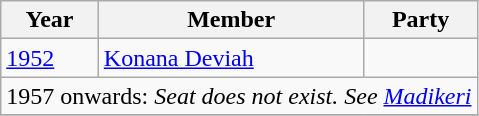<table class="wikitable sortable">
<tr>
<th>Year</th>
<th>Member</th>
<th colspan="2">Party</th>
</tr>
<tr>
<td><a href='#'>1952</a></td>
<td><a href='#'>Konana Deviah</a></td>
<td></td>
</tr>
<tr>
<td colspan=5 align=center>1957 onwards: <em>Seat does not exist. See <a href='#'>Madikeri</a></em></td>
</tr>
<tr>
</tr>
</table>
